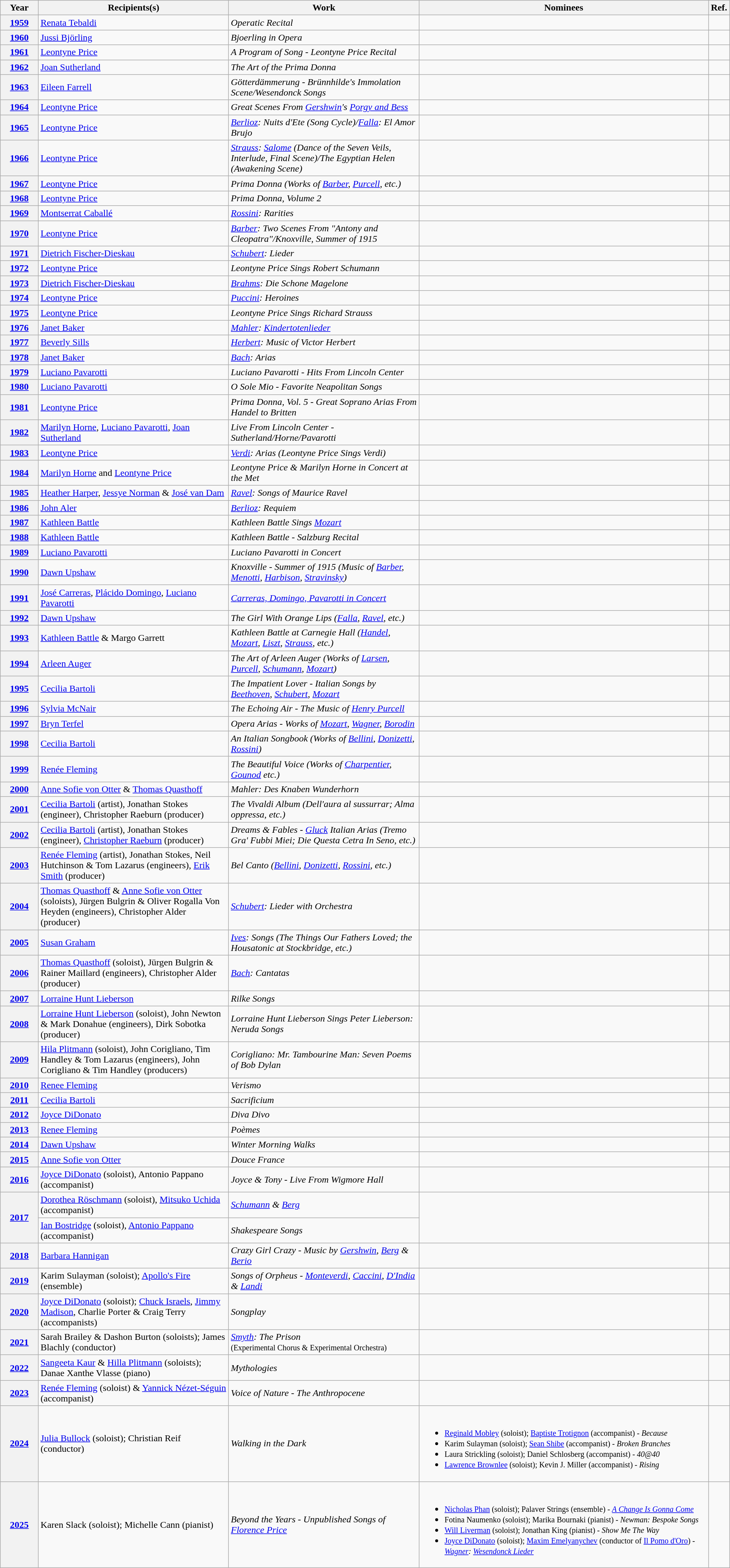<table class="wikitable">
<tr>
<th width="5%">Year</th>
<th width="25%">Recipients(s)</th>
<th width="25%">Work</th>
<th width="38%" class=unsortable>Nominees</th>
<th width="2%" class=unsortable>Ref.</th>
</tr>
<tr>
<th scope=><a href='#'>1959</a></th>
<td><a href='#'>Renata Tebaldi</a></td>
<td><em>Operatic Recital</em></td>
<td></td>
<td align="center"></td>
</tr>
<tr>
<th scope=><a href='#'>1960</a></th>
<td><a href='#'>Jussi Björling</a></td>
<td><em>Bjoerling in Opera</em></td>
<td></td>
<td align="center"></td>
</tr>
<tr>
<th scope=><a href='#'>1961</a></th>
<td><a href='#'>Leontyne Price</a></td>
<td><em>A Program of Song - Leontyne Price Recital</em></td>
<td></td>
<td align="center"></td>
</tr>
<tr>
<th scope=><a href='#'>1962</a></th>
<td><a href='#'>Joan Sutherland</a></td>
<td><em>The Art of the Prima Donna</em></td>
<td></td>
<td align="center"></td>
</tr>
<tr>
<th scope=><a href='#'>1963</a></th>
<td><a href='#'>Eileen Farrell</a></td>
<td><em>Götterdämmerung - Brünnhilde's Immolation Scene/Wesendonck Songs</em></td>
<td></td>
<td align="center"></td>
</tr>
<tr>
<th scope=><a href='#'>1964</a></th>
<td><a href='#'>Leontyne Price</a></td>
<td><em>Great Scenes From <a href='#'>Gershwin</a>'s <a href='#'>Porgy and Bess</a></em></td>
<td></td>
<td align="center"></td>
</tr>
<tr>
<th scope=><a href='#'>1965</a></th>
<td><a href='#'>Leontyne Price</a></td>
<td><em><a href='#'>Berlioz</a>: Nuits d'Ete (Song Cycle)/<a href='#'>Falla</a>: El Amor Brujo</em></td>
<td></td>
<td align="center"></td>
</tr>
<tr>
<th scope=><a href='#'>1966</a></th>
<td><a href='#'>Leontyne Price</a></td>
<td><em><a href='#'>Strauss</a>: <a href='#'>Salome</a> (Dance of the Seven Veils, Interlude, Final Scene)/The Egyptian Helen (Awakening Scene)</em></td>
<td></td>
<td align="center"></td>
</tr>
<tr>
<th scope=><a href='#'>1967</a></th>
<td><a href='#'>Leontyne Price</a></td>
<td><em>Prima Donna (Works of <a href='#'>Barber</a>, <a href='#'>Purcell</a>, etc.)</em></td>
<td></td>
<td align="center"></td>
</tr>
<tr>
<th scope=><a href='#'>1968</a></th>
<td><a href='#'>Leontyne Price</a></td>
<td><em>Prima Donna, Volume 2</em></td>
<td></td>
<td align="center"></td>
</tr>
<tr>
<th scope=><a href='#'>1969</a></th>
<td><a href='#'>Montserrat Caballé</a></td>
<td><em><a href='#'>Rossini</a>: Rarities</em></td>
<td></td>
<td align="center"></td>
</tr>
<tr>
<th scope=><a href='#'>1970</a></th>
<td><a href='#'>Leontyne Price</a></td>
<td><em><a href='#'>Barber</a>: Two Scenes From "Antony and Cleopatra"/Knoxville, Summer of 1915</em></td>
<td></td>
<td align="center"></td>
</tr>
<tr>
<th scope=><a href='#'>1971</a></th>
<td><a href='#'>Dietrich Fischer-Dieskau</a></td>
<td><em><a href='#'>Schubert</a>: Lieder</em></td>
<td></td>
<td align="center"></td>
</tr>
<tr>
<th scope=><a href='#'>1972</a></th>
<td><a href='#'>Leontyne Price</a></td>
<td><em>Leontyne Price Sings Robert Schumann</em></td>
<td></td>
<td align="center"></td>
</tr>
<tr>
<th scope=><a href='#'>1973</a></th>
<td><a href='#'>Dietrich Fischer-Dieskau</a></td>
<td><em><a href='#'>Brahms</a>: Die Schone Magelone</em></td>
<td></td>
<td align="center"></td>
</tr>
<tr>
<th scope=><a href='#'>1974</a></th>
<td><a href='#'>Leontyne Price</a></td>
<td><em><a href='#'>Puccini</a>: Heroines</em></td>
<td></td>
<td align="center"></td>
</tr>
<tr>
<th scope=><a href='#'>1975</a></th>
<td><a href='#'>Leontyne Price</a></td>
<td><em>Leontyne Price Sings Richard Strauss</em></td>
<td></td>
<td align="center"></td>
</tr>
<tr>
<th scope=><a href='#'>1976</a></th>
<td><a href='#'>Janet Baker</a></td>
<td><em><a href='#'>Mahler</a>: <a href='#'>Kindertotenlieder</a></em></td>
<td></td>
<td align="center"></td>
</tr>
<tr>
<th scope=><a href='#'>1977</a></th>
<td><a href='#'>Beverly Sills</a></td>
<td><em><a href='#'>Herbert</a>: Music of Victor Herbert</em></td>
<td></td>
<td align="center"></td>
</tr>
<tr>
<th scope=><a href='#'>1978</a></th>
<td><a href='#'>Janet Baker</a></td>
<td><em><a href='#'>Bach</a>: Arias</em></td>
<td></td>
<td align="center"></td>
</tr>
<tr>
<th scope=><a href='#'>1979</a></th>
<td><a href='#'>Luciano Pavarotti</a></td>
<td><em>Luciano Pavarotti - Hits From Lincoln Center</em></td>
<td></td>
<td align="center"></td>
</tr>
<tr>
<th scope="row" style="text-align:center;"><a href='#'>1980</a></th>
<td><a href='#'>Luciano Pavarotti</a></td>
<td><em>O Sole Mio - Favorite Neapolitan Songs</em></td>
<td></td>
<td style="text-align:center;"></td>
</tr>
<tr>
<th scope="row" style="text-align:center;"><a href='#'>1981</a></th>
<td><a href='#'>Leontyne Price</a></td>
<td><em>Prima Donna, Vol. 5 - Great Soprano Arias From Handel to Britten</em></td>
<td></td>
<td style="text-align:center;"></td>
</tr>
<tr>
<th scope="row" style="text-align:center;"><a href='#'>1982</a></th>
<td><a href='#'>Marilyn Horne</a>, <a href='#'>Luciano Pavarotti</a>, <a href='#'>Joan Sutherland</a></td>
<td><em>Live From Lincoln Center - Sutherland/Horne/Pavarotti</em></td>
<td></td>
<td style="text-align:center;"></td>
</tr>
<tr>
<th scope="row" style="text-align:center;"><a href='#'>1983</a></th>
<td><a href='#'>Leontyne Price</a></td>
<td><em><a href='#'>Verdi</a>: Arias (Leontyne Price Sings Verdi)</em></td>
<td></td>
<td style="text-align:center;"></td>
</tr>
<tr>
<th scope="row" style="text-align:center;"><a href='#'>1984</a></th>
<td><a href='#'>Marilyn Horne</a> and <a href='#'>Leontyne Price</a></td>
<td><em>Leontyne Price & Marilyn Horne in Concert at the Met</em></td>
<td></td>
<td style="text-align:center;"></td>
</tr>
<tr>
<th scope="row" style="text-align:center;"><a href='#'>1985</a></th>
<td><a href='#'>Heather Harper</a>, <a href='#'>Jessye Norman</a> & <a href='#'>José van Dam</a></td>
<td><em><a href='#'>Ravel</a>: Songs of Maurice Ravel</em></td>
<td></td>
<td style="text-align:center;"></td>
</tr>
<tr>
<th scope="row" style="text-align:center;"><a href='#'>1986</a></th>
<td><a href='#'>John Aler</a></td>
<td><em><a href='#'>Berlioz</a>: Requiem</em></td>
<td></td>
<td style="text-align:center;"></td>
</tr>
<tr>
<th scope="row" style="text-align:center;"><a href='#'>1987</a></th>
<td><a href='#'>Kathleen Battle</a></td>
<td><em>Kathleen Battle Sings <a href='#'>Mozart</a></em></td>
<td></td>
<td style="text-align:center;"></td>
</tr>
<tr>
<th scope="row" style="text-align:center;"><a href='#'>1988</a></th>
<td><a href='#'>Kathleen Battle</a></td>
<td><em>Kathleen Battle - Salzburg Recital</em></td>
<td></td>
<td style="text-align:center;"></td>
</tr>
<tr>
<th scope="row" style="text-align:center;"><a href='#'>1989</a></th>
<td><a href='#'>Luciano Pavarotti</a></td>
<td><em>Luciano Pavarotti in Concert</em></td>
<td></td>
<td style="text-align:center;"></td>
</tr>
<tr>
<th scope="row" style="text-align:center;"><a href='#'>1990</a></th>
<td><a href='#'>Dawn Upshaw</a></td>
<td><em>Knoxville - Summer of 1915 (Music of <a href='#'>Barber</a>, <a href='#'>Menotti</a>, <a href='#'>Harbison</a>, <a href='#'>Stravinsky</a>)</em></td>
<td></td>
<td style="text-align:center;"></td>
</tr>
<tr>
<th scope="row" style="text-align:center;"><a href='#'>1991</a></th>
<td><a href='#'>José Carreras</a>, <a href='#'>Plácido Domingo</a>, <a href='#'>Luciano Pavarotti</a></td>
<td><em><a href='#'>Carreras, Domingo, Pavarotti in Concert</a></em></td>
<td></td>
<td style="text-align:center;"></td>
</tr>
<tr>
<th scope="row" style="text-align:center;"><a href='#'>1992</a></th>
<td><a href='#'>Dawn Upshaw</a></td>
<td><em>The Girl With Orange Lips (<a href='#'>Falla</a>, <a href='#'>Ravel</a>, etc.)</em></td>
<td></td>
<td style="text-align:center;"></td>
</tr>
<tr>
<th scope="row" style="text-align:center;"><a href='#'>1993</a></th>
<td><a href='#'>Kathleen Battle</a> & Margo Garrett</td>
<td><em>Kathleen Battle at Carnegie Hall (<a href='#'>Handel</a>, <a href='#'>Mozart</a>, <a href='#'>Liszt</a>, <a href='#'>Strauss</a>, etc.) </em></td>
<td></td>
<td style="text-align:center;"></td>
</tr>
<tr>
<th scope="row" style="text-align:center;"><a href='#'>1994</a></th>
<td><a href='#'>Arleen Auger</a></td>
<td><em>The Art of Arleen Auger (Works of <a href='#'>Larsen</a>, <a href='#'>Purcell</a>, <a href='#'>Schumann</a>, <a href='#'>Mozart</a>)</em></td>
<td></td>
<td style="text-align:center;"></td>
</tr>
<tr>
<th scope="row" style="text-align:center;"><a href='#'>1995</a></th>
<td><a href='#'>Cecilia Bartoli</a></td>
<td><em>The Impatient Lover - Italian Songs by <a href='#'>Beethoven</a>, <a href='#'>Schubert</a>, <a href='#'>Mozart</a></em></td>
<td></td>
<td style="text-align:center;"><br></td>
</tr>
<tr>
<th scope="row" style="text-align:center;"><a href='#'>1996</a></th>
<td><a href='#'>Sylvia McNair</a></td>
<td><em>The Echoing Air - The Music of <a href='#'>Henry Purcell</a></em></td>
<td></td>
<td style="text-align:center;"></td>
</tr>
<tr>
<th scope="row" style="text-align:center;"><a href='#'>1997</a></th>
<td><a href='#'>Bryn Terfel</a></td>
<td><em>Opera Arias - Works of <a href='#'>Mozart</a>, <a href='#'>Wagner</a>, <a href='#'>Borodin</a></em></td>
<td></td>
<td style="text-align:center;"></td>
</tr>
<tr>
<th scope="row" style="text-align:center;"><a href='#'>1998</a></th>
<td><a href='#'>Cecilia Bartoli</a></td>
<td><em>An Italian Songbook (Works of <a href='#'>Bellini</a>, <a href='#'>Donizetti</a>, <a href='#'>Rossini</a>)</em></td>
<td></td>
<td style="text-align:center;"></td>
</tr>
<tr>
<th scope="row" style="text-align:center;"><a href='#'>1999</a></th>
<td><a href='#'>Renée Fleming</a></td>
<td><em>The Beautiful Voice (Works of <a href='#'>Charpentier</a>, <a href='#'>Gounod</a> etc.)</em></td>
<td></td>
<td style="text-align:center;"></td>
</tr>
<tr>
<th scope="row" style="text-align:center;"><a href='#'>2000</a></th>
<td><a href='#'>Anne Sofie von Otter</a> & <a href='#'>Thomas Quasthoff</a></td>
<td><em>Mahler: Des Knaben Wunderhorn</em></td>
<td></td>
<td style="text-align:center;"></td>
</tr>
<tr>
<th scope="row" style="text-align:center;"><a href='#'>2001</a></th>
<td><a href='#'>Cecilia Bartoli</a> (artist), Jonathan Stokes (engineer), Christopher Raeburn (producer)</td>
<td><em>The Vivaldi Album (Dell'aura al sussurrar; Alma oppressa, etc.)</em></td>
<td></td>
<td style="text-align:center;"></td>
</tr>
<tr>
<th scope="row" style="text-align:center;"><a href='#'>2002</a></th>
<td><a href='#'>Cecilia Bartoli</a> (artist), Jonathan Stokes (engineer), <a href='#'>Christopher Raeburn</a> (producer)</td>
<td><em>Dreams & Fables - <a href='#'>Gluck</a> Italian Arias (Tremo Gra' Fubbi Miei; Die Questa Cetra In Seno, etc.)</em></td>
<td></td>
<td style="text-align:center;"></td>
</tr>
<tr>
<th scope="row" style="text-align:center;"><a href='#'>2003</a></th>
<td><a href='#'>Renée Fleming</a> (artist), Jonathan Stokes, Neil Hutchinson & Tom Lazarus (engineers), <a href='#'>Erik Smith</a> (producer)</td>
<td><em>Bel Canto (<a href='#'>Bellini</a>, <a href='#'>Donizetti</a>, <a href='#'>Rossini</a>, etc.)</em></td>
<td></td>
<td style="text-align:center;"></td>
</tr>
<tr>
<th scope="row" style="text-align:center;"><a href='#'>2004</a></th>
<td><a href='#'>Thomas Quasthoff</a> & <a href='#'>Anne Sofie von Otter</a> (soloists), Jürgen Bulgrin & Oliver Rogalla Von Heyden (engineers), Christopher Alder (producer)</td>
<td><em><a href='#'>Schubert</a>: Lieder with Orchestra</em></td>
<td></td>
<td style="text-align:center;"></td>
</tr>
<tr>
<th scope="row" style="text-align:center;"><a href='#'>2005</a></th>
<td><a href='#'>Susan Graham</a></td>
<td><em><a href='#'>Ives</a>: Songs (The Things Our Fathers Loved; the Housatonic at Stockbridge, etc.)</em></td>
<td></td>
<td style="text-align:center;"></td>
</tr>
<tr>
<th scope="row" style="text-align:center;"><a href='#'>2006</a></th>
<td><a href='#'>Thomas Quasthoff</a> (soloist), Jürgen Bulgrin & Rainer Maillard (engineers), Christopher Alder (producer)</td>
<td><em><a href='#'>Bach</a>: Cantatas</em></td>
<td></td>
<td style="text-align:center;"></td>
</tr>
<tr>
<th scope="row" style="text-align:center;"><a href='#'>2007</a></th>
<td><a href='#'>Lorraine Hunt Lieberson</a></td>
<td><em>Rilke Songs</em></td>
<td></td>
<td style="text-align:center;"></td>
</tr>
<tr>
<th scope="row" style="text-align:center;"><a href='#'>2008</a></th>
<td><a href='#'>Lorraine Hunt Lieberson</a> (soloist), John Newton & Mark Donahue (engineers), Dirk Sobotka (producer)</td>
<td><em>Lorraine Hunt Lieberson Sings Peter Lieberson: Neruda Songs</em></td>
<td></td>
<td style="text-align:center;"></td>
</tr>
<tr>
<th scope="row" style="text-align:center;"><a href='#'>2009</a></th>
<td><a href='#'>Hila Plitmann</a> (soloist), John Corigliano, Tim Handley & Tom Lazarus (engineers), John Corigliano & Tim Handley (producers)</td>
<td><em>Corigliano: Mr. Tambourine Man: Seven Poems of Bob Dylan</em></td>
<td></td>
<td style="text-align:center;"></td>
</tr>
<tr>
<th scope="row" style="text-align:center;"><a href='#'>2010</a></th>
<td><a href='#'>Renee Fleming</a></td>
<td><em>Verismo</em></td>
<td></td>
<td style="text-align:center;"></td>
</tr>
<tr>
<th scope="row" style="text-align:center;"><a href='#'>2011</a></th>
<td><a href='#'>Cecilia Bartoli</a></td>
<td><em>Sacrificium</em></td>
<td></td>
<td style="text-align:center;"></td>
</tr>
<tr>
<th scope="row" style="text-align:center;"><a href='#'>2012</a></th>
<td><a href='#'>Joyce DiDonato</a></td>
<td><em>Diva Divo</em></td>
<td></td>
<td style="text-align:center;"></td>
</tr>
<tr>
<th scope="row" style="text-align:center;"><a href='#'>2013</a></th>
<td><a href='#'>Renee Fleming</a></td>
<td><em>Poèmes</em></td>
<td></td>
<td style="text-align:center;"></td>
</tr>
<tr>
<th scope="row" style="text-align:center;"><a href='#'>2014</a></th>
<td><a href='#'>Dawn Upshaw</a></td>
<td><em>Winter Morning Walks</em></td>
<td></td>
<td style="text-align:center;"></td>
</tr>
<tr>
<th scope="row" style="text-align:center;"><a href='#'>2015</a></th>
<td><a href='#'>Anne Sofie von Otter</a></td>
<td><em>Douce France</em></td>
<td></td>
<td style="text-align:center;"></td>
</tr>
<tr>
<th scope="row" style="text-align:center;"><a href='#'>2016</a></th>
<td><a href='#'>Joyce DiDonato</a> (soloist), Antonio Pappano (accompanist)</td>
<td><em>Joyce & Tony - Live From Wigmore Hall</em></td>
<td></td>
<td style="text-align:center;"></td>
</tr>
<tr>
<th rowspan="2" scope="row" style="text-align:center;"><a href='#'>2017</a></th>
<td><a href='#'>Dorothea Röschmann</a> (soloist), <a href='#'>Mitsuko Uchida</a> (accompanist)</td>
<td><em><a href='#'>Schumann</a> & <a href='#'>Berg</a></em></td>
<td rowspan="2"></td>
<td rowspan="2 style="text-align:center;"></td>
</tr>
<tr>
<td><a href='#'>Ian Bostridge</a> (soloist), <a href='#'>Antonio Pappano</a> (accompanist)</td>
<td><em>Shakespeare Songs</em></td>
</tr>
<tr>
<th scope="row" style="text-align:center;"><a href='#'>2018</a></th>
<td><a href='#'>Barbara Hannigan</a></td>
<td><em>Crazy Girl Crazy - Music by <a href='#'>Gershwin</a>, <a href='#'>Berg</a> & <a href='#'>Berio</a></em></td>
<td></td>
<td style="text-align:center;"></td>
</tr>
<tr>
<th scope="row" style="text-align:center;"><a href='#'>2019</a></th>
<td>Karim Sulayman (soloist); <a href='#'>Apollo's Fire</a> (ensemble)</td>
<td><em>Songs of Orpheus - <a href='#'>Monteverdi</a>, <a href='#'>Caccini</a>, <a href='#'>D'India</a> & <a href='#'>Landi</a></em></td>
<td></td>
<td style="text-align:center;"></td>
</tr>
<tr>
<th scope="row" style="text-align:center;"><a href='#'>2020</a></th>
<td><a href='#'>Joyce DiDonato</a> (soloist); <a href='#'>Chuck Israels</a>, <a href='#'>Jimmy Madison</a>, Charlie Porter & Craig Terry (accompanists)</td>
<td><em>Songplay</em></td>
<td></td>
<td style="text-align:center;"></td>
</tr>
<tr>
<th scope="row" style="text-align:center;"><a href='#'>2021</a></th>
<td>Sarah Brailey & Dashon Burton (soloists); James Blachly (conductor)</td>
<td><em><a href='#'>Smyth</a>: The Prison</em><br><small>(Experimental Chorus & Experimental Orchestra)</small></td>
<td></td>
<td style="text-align:center;"></td>
</tr>
<tr>
<th scope="row" style="text-align:center;"><a href='#'>2022</a></th>
<td><a href='#'>Sangeeta Kaur</a> & <a href='#'>Hilla Plitmann</a> (soloists); Danae Xanthe Vlasse (piano)</td>
<td><em>Mythologies</em></td>
<td></td>
<td style="text-align:center;"></td>
</tr>
<tr>
<th scope="row" style="text-align:center;"><a href='#'>2023</a></th>
<td><a href='#'>Renée Fleming</a> (soloist) & <a href='#'>Yannick Nézet-Séguin</a> (accompanist)</td>
<td><em>Voice of Nature - The Anthropocene</em></td>
<td></td>
<td></td>
</tr>
<tr>
<th scope="row" style="text-align:center;"><a href='#'>2024</a></th>
<td><a href='#'>Julia Bullock</a> (soloist); Christian Reif (conductor)</td>
<td><em>Walking in the Dark</em></td>
<td><br><ul><li><small><a href='#'>Reginald Mobley</a> (soloist); <a href='#'>Baptiste Trotignon</a> (accompanist) - <em>Because</em></small></li><li><small>Karim Sulayman (soloist); <a href='#'>Sean Shibe</a> (accompanist) -  <em>Broken Branches</em></small></li><li><small>Laura Strickling (soloist); Daniel Schlosberg (accompanist) - <em>40@40</em></small></li><li><small><a href='#'>Lawrence Brownlee</a> (soloist); Kevin J. Miller (accompanist) - <em>Rising</em></small></li></ul></td>
<td></td>
</tr>
<tr>
<th><a href='#'>2025</a></th>
<td>Karen Slack (soloist); Michelle Cann (pianist)</td>
<td><em>Beyond the Years - Unpublished Songs of <a href='#'>Florence Price</a></em></td>
<td><br><ul><li><small><a href='#'>Nicholas Phan</a> (soloist); Palaver Strings (ensemble) - <em><a href='#'>A Change Is Gonna Come</a></em></small></li><li><small>Fotina Naumenko (soloist); Marika Bournaki (pianist) - <em>Newman: Bespoke Songs</em></small></li><li><small><a href='#'>Will Liverman</a> (soloist); Jonathan King (pianist) - <em>Show Me The Way</em></small></li><li><small><a href='#'>Joyce DiDonato</a> (soloist); <a href='#'>Maxim Emelyanychev</a> (conductor of <a href='#'>Il Pomo d'Oro</a>) - <em><a href='#'>Wagner</a>: <a href='#'>Wesendonck Lieder</a></em></small></li></ul></td>
<td></td>
</tr>
</table>
